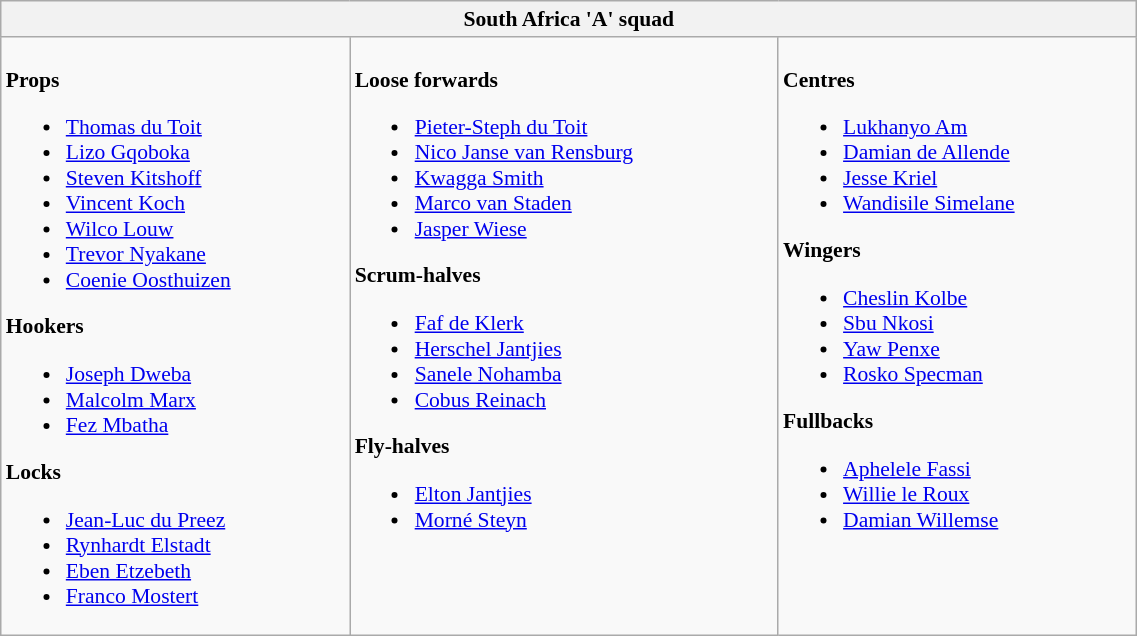<table class="wikitable" style="text-align:left; font-size:90%; width:60%">
<tr>
<th colspan="100%">South Africa 'A' squad</th>
</tr>
<tr valign="top">
<td><br><strong>Props</strong><ul><li><a href='#'>Thomas du Toit</a></li><li><a href='#'>Lizo Gqoboka</a></li><li><a href='#'>Steven Kitshoff</a></li><li><a href='#'>Vincent Koch</a></li><li><a href='#'>Wilco Louw</a></li><li><a href='#'>Trevor Nyakane</a></li><li><a href='#'>Coenie Oosthuizen</a></li></ul><strong>Hookers</strong><ul><li><a href='#'>Joseph Dweba</a></li><li><a href='#'>Malcolm Marx</a></li><li><a href='#'>Fez Mbatha</a></li></ul><strong>Locks</strong><ul><li><a href='#'>Jean-Luc du Preez</a></li><li><a href='#'>Rynhardt Elstadt</a></li><li><a href='#'>Eben Etzebeth</a></li><li><a href='#'>Franco Mostert</a></li></ul></td>
<td><br><strong>Loose forwards</strong><ul><li><a href='#'>Pieter-Steph du Toit</a></li><li><a href='#'>Nico Janse van Rensburg</a></li><li><a href='#'>Kwagga Smith</a></li><li><a href='#'>Marco van Staden</a></li><li><a href='#'>Jasper Wiese</a></li></ul><strong>Scrum-halves</strong><ul><li><a href='#'>Faf de Klerk</a></li><li><a href='#'>Herschel Jantjies</a></li><li><a href='#'>Sanele Nohamba</a></li><li><a href='#'>Cobus Reinach</a></li></ul><strong>Fly-halves</strong><ul><li><a href='#'>Elton Jantjies</a></li><li><a href='#'>Morné Steyn</a></li></ul></td>
<td><br><strong>Centres</strong><ul><li><a href='#'>Lukhanyo Am</a></li><li><a href='#'>Damian de Allende</a></li><li><a href='#'>Jesse Kriel</a></li><li><a href='#'>Wandisile Simelane</a></li></ul><strong>Wingers</strong><ul><li><a href='#'>Cheslin Kolbe</a></li><li><a href='#'>Sbu Nkosi</a></li><li><a href='#'>Yaw Penxe</a></li><li><a href='#'>Rosko Specman</a></li></ul><strong>Fullbacks</strong><ul><li><a href='#'>Aphelele Fassi</a></li><li><a href='#'>Willie le Roux</a></li><li><a href='#'>Damian Willemse</a></li></ul></td>
</tr>
</table>
